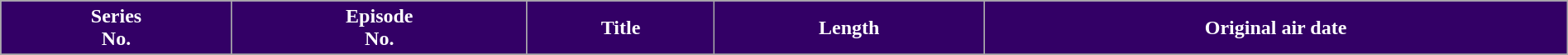<table class="wikitable plainrowheaders" style="width:100%;">
<tr>
<th ! style="background-color:#330066; color: #FFF; text-align: center;">Series<br>No.</th>
<th ! style="background-color:#330066; color: #FFF; text-align: center;">Episode<br>No.</th>
<th ! style="background-color:#330066; color: #FFF; text-align: center;">Title</th>
<th ! style="background-color:#330066; color: #FFF; text-align: center;">Length</th>
<th ! style="background-color:#330066; color: #FFF; text-align: center;">Original air date</th>
</tr>
<tr>
</tr>
</table>
